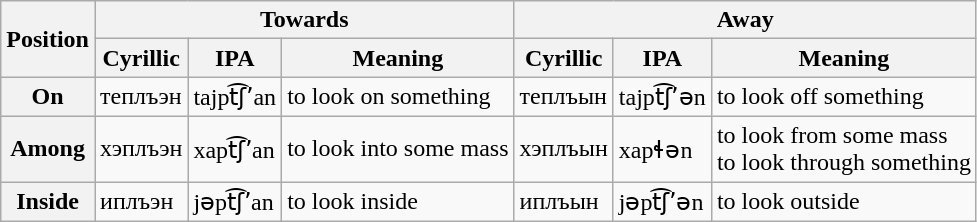<table class="wikitable" border="1">
<tr>
<th rowspan=2>Position</th>
<th colspan=3>Towards</th>
<th colspan=3>Away</th>
</tr>
<tr>
<th>Cyrillic</th>
<th>IPA</th>
<th>Meaning</th>
<th>Cyrillic</th>
<th>IPA</th>
<th>Meaning</th>
</tr>
<tr>
<th>On</th>
<td>теплъэн</td>
<td>tajpt͡ʃʼan</td>
<td>to look on something</td>
<td>теплъын</td>
<td>tajpt͡ʃʼən</td>
<td>to look off something</td>
</tr>
<tr>
<th>Among</th>
<td>хэплъэн</td>
<td>xapt͡ʃʼan</td>
<td>to look into some mass</td>
<td>хэплъын</td>
<td>xapɬən</td>
<td>to look from some mass<br>to look through something</td>
</tr>
<tr>
<th>Inside</th>
<td>иплъэн</td>
<td>jəpt͡ʃʼan</td>
<td>to look inside</td>
<td>иплъын</td>
<td>jəpt͡ʃʼən</td>
<td>to look outside</td>
</tr>
</table>
